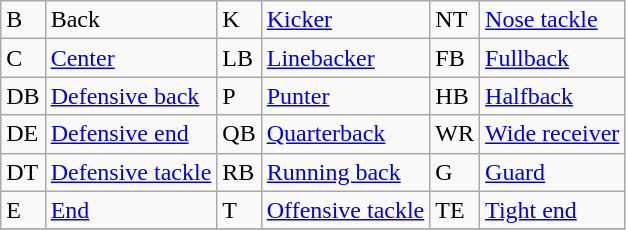<table class="wikitable">
<tr>
<td>B</td>
<td>Back</td>
<td>K</td>
<td><a href='#'>Kicker</a></td>
<td>NT</td>
<td><a href='#'>Nose tackle</a></td>
</tr>
<tr>
<td>C</td>
<td><a href='#'>Center</a></td>
<td>LB</td>
<td><a href='#'>Linebacker</a></td>
<td>FB</td>
<td><a href='#'>Fullback</a></td>
</tr>
<tr>
<td>DB</td>
<td><a href='#'>Defensive back</a></td>
<td>P</td>
<td><a href='#'>Punter</a></td>
<td>HB</td>
<td><a href='#'>Halfback</a></td>
</tr>
<tr>
<td>DE</td>
<td><a href='#'>Defensive end</a></td>
<td>QB</td>
<td><a href='#'>Quarterback</a></td>
<td>WR</td>
<td><a href='#'>Wide receiver</a></td>
</tr>
<tr>
<td>DT</td>
<td><a href='#'>Defensive tackle</a></td>
<td>RB</td>
<td><a href='#'>Running back</a></td>
<td>G</td>
<td><a href='#'>Guard</a></td>
</tr>
<tr>
<td>E</td>
<td><a href='#'>End</a></td>
<td>T</td>
<td><a href='#'>Offensive tackle</a></td>
<td>TE</td>
<td><a href='#'>Tight end</a></td>
</tr>
<tr>
</tr>
</table>
